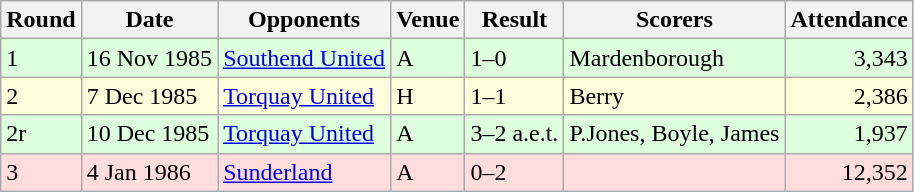<table class="wikitable">
<tr>
<th>Round</th>
<th>Date</th>
<th>Opponents</th>
<th>Venue</th>
<th>Result</th>
<th>Scorers</th>
<th>Attendance</th>
</tr>
<tr bgcolor="#ddffdd">
<td>1</td>
<td>16 Nov 1985</td>
<td><a href='#'>Southend United</a></td>
<td>A</td>
<td>1–0</td>
<td>Mardenborough</td>
<td align="right">3,343</td>
</tr>
<tr bgcolor="#ffffdd">
<td>2</td>
<td>7 Dec 1985</td>
<td><a href='#'>Torquay United</a></td>
<td>H</td>
<td>1–1</td>
<td>Berry</td>
<td align="right">2,386</td>
</tr>
<tr bgcolor="#ddffdd">
<td>2r</td>
<td>10 Dec 1985</td>
<td><a href='#'>Torquay United</a></td>
<td>A</td>
<td>3–2 a.e.t.</td>
<td>P.Jones, Boyle, James</td>
<td align="right">1,937</td>
</tr>
<tr bgcolor="#ffdddd">
<td>3</td>
<td>4 Jan 1986</td>
<td><a href='#'>Sunderland</a></td>
<td>A</td>
<td>0–2</td>
<td></td>
<td align="right">12,352</td>
</tr>
</table>
